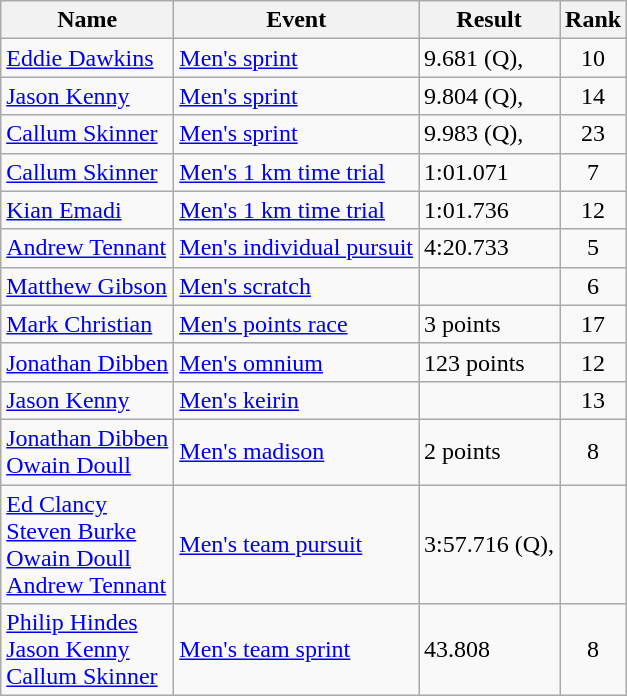<table class="wikitable sortable">
<tr>
<th>Name</th>
<th>Event</th>
<th>Result</th>
<th>Rank</th>
</tr>
<tr>
<td><a href='#'>Eddie Dawkins</a></td>
<td><a href='#'>Men's sprint</a></td>
<td>9.681 (Q),</td>
<td align=center>10</td>
</tr>
<tr>
<td><a href='#'>Jason Kenny</a></td>
<td><a href='#'>Men's sprint</a></td>
<td>9.804 (Q),</td>
<td align=center>14</td>
</tr>
<tr>
<td><a href='#'>Callum Skinner</a></td>
<td><a href='#'>Men's sprint</a></td>
<td>9.983 (Q),</td>
<td align=center>23</td>
</tr>
<tr>
<td><a href='#'>Callum Skinner</a></td>
<td><a href='#'>Men's 1 km time trial</a></td>
<td>1:01.071</td>
<td align=center>7</td>
</tr>
<tr>
<td><a href='#'>Kian Emadi</a></td>
<td><a href='#'>Men's 1 km time trial</a></td>
<td>1:01.736</td>
<td align=center>12</td>
</tr>
<tr>
<td><a href='#'>Andrew Tennant</a></td>
<td><a href='#'>Men's individual pursuit</a></td>
<td>4:20.733</td>
<td align=center>5</td>
</tr>
<tr>
<td><a href='#'>Matthew Gibson</a></td>
<td><a href='#'>Men's scratch</a></td>
<td></td>
<td align=center>6</td>
</tr>
<tr>
<td><a href='#'>Mark Christian</a></td>
<td><a href='#'>Men's points race</a></td>
<td>3 points</td>
<td align=center>17</td>
</tr>
<tr>
<td><a href='#'>Jonathan Dibben</a></td>
<td><a href='#'>Men's omnium</a></td>
<td>123 points</td>
<td align=center>12</td>
</tr>
<tr>
<td><a href='#'>Jason Kenny</a></td>
<td><a href='#'>Men's keirin</a></td>
<td></td>
<td align=center>13</td>
</tr>
<tr>
<td><a href='#'>Jonathan Dibben</a><br><a href='#'>Owain Doull</a></td>
<td><a href='#'>Men's madison</a></td>
<td>2 points</td>
<td align=center>8</td>
</tr>
<tr>
<td><a href='#'>Ed Clancy</a><br><a href='#'>Steven Burke</a><br><a href='#'>Owain Doull</a><br><a href='#'>Andrew Tennant</a></td>
<td><a href='#'>Men's team pursuit</a></td>
<td>3:57.716 (Q),</td>
<td align=center></td>
</tr>
<tr>
<td><a href='#'>Philip Hindes</a><br><a href='#'>Jason Kenny</a><br><a href='#'>Callum Skinner</a></td>
<td><a href='#'>Men's team sprint</a></td>
<td>43.808</td>
<td align=center>8</td>
</tr>
</table>
